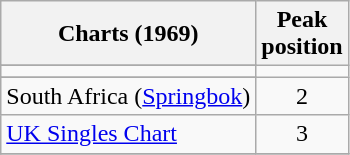<table class="wikitable sortable">
<tr>
<th>Charts (1969)</th>
<th>Peak<br>position</th>
</tr>
<tr>
</tr>
<tr>
</tr>
<tr>
</tr>
<tr>
<td></td>
</tr>
<tr>
</tr>
<tr>
</tr>
<tr>
<td>South Africa (<a href='#'>Springbok</a>)</td>
<td align="center">2</td>
</tr>
<tr>
<td><a href='#'>UK Singles Chart</a></td>
<td style="text-align:center;">3</td>
</tr>
<tr>
</tr>
</table>
